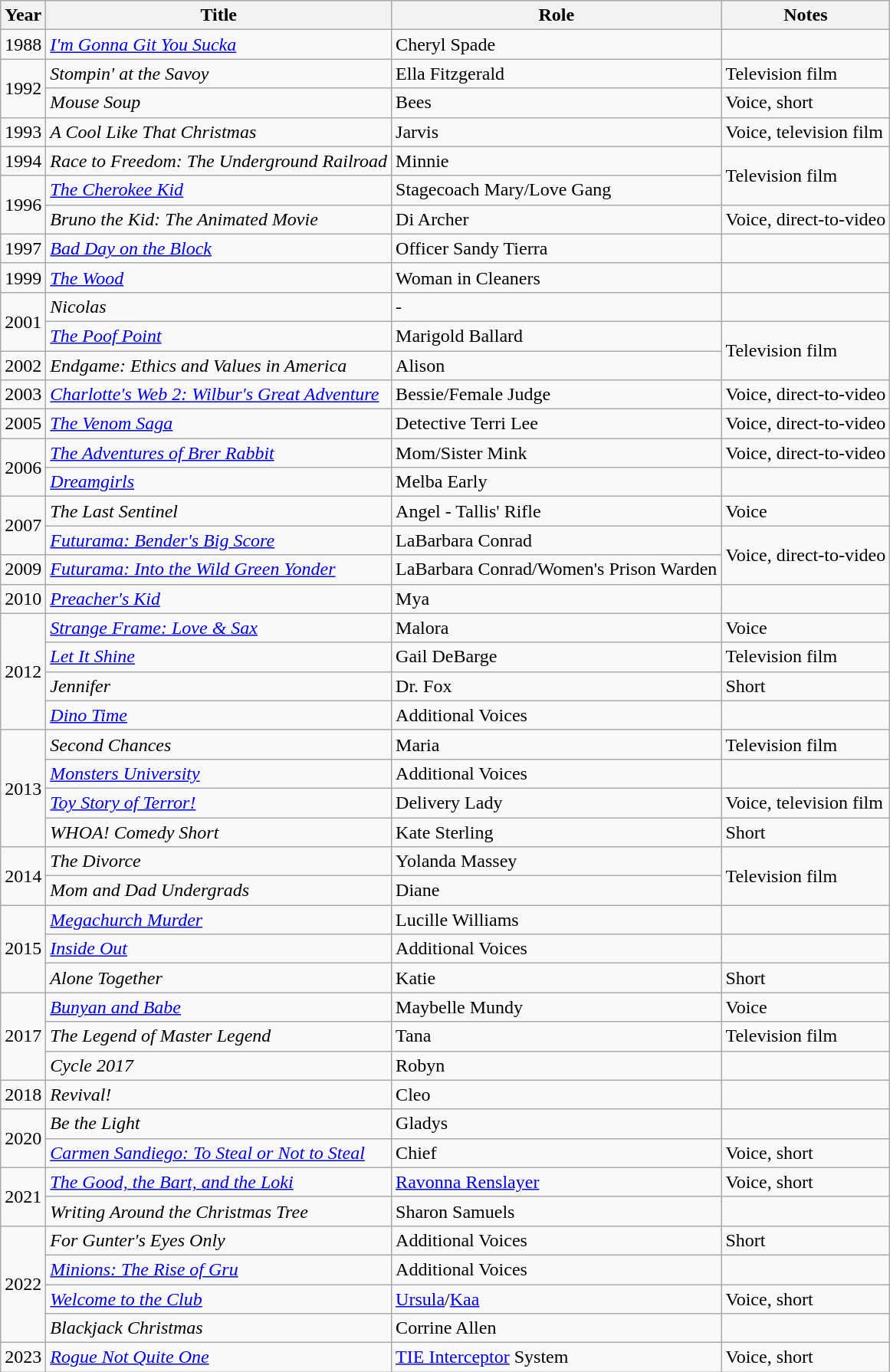<table class="wikitable plainrowheaders sortable" style="margin-right: 0;">
<tr>
<th>Year</th>
<th>Title</th>
<th>Role</th>
<th>Notes</th>
</tr>
<tr>
<td>1988</td>
<td><em><a href='#'>I'm Gonna Git You Sucka</a></em></td>
<td>Cheryl Spade</td>
<td></td>
</tr>
<tr>
<td rowspan="2">1992</td>
<td><em>Stompin' at the Savoy</em></td>
<td>Ella Fitzgerald</td>
<td>Television film</td>
</tr>
<tr>
<td><em>Mouse Soup</em></td>
<td>Bees</td>
<td>Voice, short</td>
</tr>
<tr>
<td>1993</td>
<td><em>A Cool Like That Christmas</em></td>
<td>Jarvis</td>
<td>Voice, television film</td>
</tr>
<tr>
<td>1994</td>
<td><em>Race to Freedom: The Underground Railroad</em></td>
<td>Minnie</td>
<td rowspan="2">Television film</td>
</tr>
<tr>
<td rowspan=2>1996</td>
<td><em><a href='#'>The Cherokee Kid</a></em></td>
<td>Stagecoach Mary/Love Gang</td>
</tr>
<tr>
<td><em>Bruno the Kid: The Animated Movie</em></td>
<td>Di Archer</td>
<td>Voice, direct-to-video</td>
</tr>
<tr>
<td>1997</td>
<td><em><a href='#'>Bad Day on the Block</a></em></td>
<td>Officer Sandy Tierra</td>
<td></td>
</tr>
<tr>
<td>1999</td>
<td><em><a href='#'>The Wood</a></em></td>
<td>Woman in Cleaners</td>
<td></td>
</tr>
<tr>
<td rowspan=2>2001</td>
<td><em>Nicolas</em></td>
<td>-</td>
<td></td>
</tr>
<tr>
<td><em><a href='#'>The Poof Point</a></em></td>
<td>Marigold Ballard</td>
<td rowspan="2">Television film</td>
</tr>
<tr>
<td>2002</td>
<td><em>Endgame: Ethics and Values in America</em></td>
<td>Alison</td>
</tr>
<tr>
<td>2003</td>
<td><em><a href='#'>Charlotte's Web 2: Wilbur's Great Adventure</a></em></td>
<td>Bessie/Female Judge</td>
<td>Voice, direct-to-video</td>
</tr>
<tr>
<td>2005</td>
<td><em><a href='#'>The Venom Saga</a></em></td>
<td>Detective Terri Lee</td>
<td>Voice, direct-to-video</td>
</tr>
<tr>
<td rowspan=2>2006</td>
<td><em><a href='#'>The Adventures of Brer Rabbit</a></em></td>
<td>Mom/Sister Mink</td>
<td>Voice, direct-to-video</td>
</tr>
<tr>
<td><em><a href='#'>Dreamgirls</a></em></td>
<td>Melba Early</td>
<td></td>
</tr>
<tr>
<td rowspan=2>2007</td>
<td><em>The Last Sentinel</em></td>
<td>Angel - Tallis' Rifle</td>
<td>Voice</td>
</tr>
<tr>
<td><em><a href='#'>Futurama: Bender's Big Score</a></em></td>
<td>LaBarbara Conrad</td>
<td rowspan="2">Voice, direct-to-video</td>
</tr>
<tr>
<td>2009</td>
<td><em><a href='#'>Futurama: Into the Wild Green Yonder</a></em></td>
<td>LaBarbara Conrad/Women's Prison Warden</td>
</tr>
<tr>
<td>2010</td>
<td><em><a href='#'>Preacher's Kid</a></em></td>
<td>Mya</td>
<td></td>
</tr>
<tr>
<td rowspan=4>2012</td>
<td><em><a href='#'>Strange Frame: Love & Sax</a></em></td>
<td>Malora</td>
<td>Voice</td>
</tr>
<tr>
<td><em><a href='#'>Let It Shine</a></em></td>
<td>Gail DeBarge</td>
<td>Television film</td>
</tr>
<tr>
<td><em>Jennifer</em></td>
<td>Dr. Fox</td>
<td>Short</td>
</tr>
<tr>
<td><em><a href='#'>Dino Time</a></em></td>
<td>Additional Voices</td>
<td></td>
</tr>
<tr>
<td rowspan=4>2013</td>
<td><em>Second Chances</em></td>
<td>Maria</td>
<td>Television film</td>
</tr>
<tr>
<td><em><a href='#'>Monsters University</a></em></td>
<td>Additional Voices</td>
<td></td>
</tr>
<tr>
<td><em><a href='#'>Toy Story of Terror!</a></em></td>
<td>Delivery Lady</td>
<td>Voice, television film</td>
</tr>
<tr>
<td><em>WHOA! Comedy Short</em></td>
<td>Kate Sterling</td>
<td>Short</td>
</tr>
<tr>
<td rowspan=2>2014</td>
<td><em>The Divorce</em></td>
<td>Yolanda Massey</td>
<td rowspan="2">Television film</td>
</tr>
<tr>
<td><em>Mom and Dad Undergrads</em></td>
<td>Diane</td>
</tr>
<tr>
<td rowspan=3>2015</td>
<td><em><a href='#'>Megachurch Murder</a></em></td>
<td>Lucille Williams</td>
<td></td>
</tr>
<tr>
<td><em><a href='#'>Inside Out</a></em></td>
<td>Additional Voices</td>
<td></td>
</tr>
<tr>
<td><em>Alone Together</em></td>
<td>Katie</td>
<td>Short</td>
</tr>
<tr>
<td rowspan=3>2017</td>
<td><em><a href='#'>Bunyan and Babe</a></em></td>
<td>Maybelle Mundy</td>
<td>Voice</td>
</tr>
<tr>
<td><em>The Legend of Master Legend</em></td>
<td>Tana</td>
<td>Television film</td>
</tr>
<tr>
<td><em>Cycle 2017</em></td>
<td>Robyn</td>
<td></td>
</tr>
<tr>
<td>2018</td>
<td><em>Revival!</em></td>
<td>Cleo</td>
<td></td>
</tr>
<tr>
<td rowspan=2>2020</td>
<td><em>Be the Light</em></td>
<td>Gladys</td>
<td></td>
</tr>
<tr>
<td><em><a href='#'>Carmen Sandiego: To Steal or Not to Steal</a></em></td>
<td>Chief</td>
<td>Voice, short</td>
</tr>
<tr>
<td rowspan=2>2021</td>
<td><em><a href='#'>The Good, the Bart, and the Loki</a></em></td>
<td><a href='#'>Ravonna Renslayer</a></td>
<td>Voice, short</td>
</tr>
<tr>
<td><em>Writing Around the Christmas Tree</em></td>
<td>Sharon Samuels</td>
<td></td>
</tr>
<tr>
<td rowspan=4>2022</td>
<td><em>For Gunter's Eyes Only</em></td>
<td>Additional Voices</td>
<td>Short</td>
</tr>
<tr>
<td><em><a href='#'>Minions: The Rise of Gru</a></em></td>
<td>Additional Voices</td>
<td></td>
</tr>
<tr>
<td><em><a href='#'>Welcome to the Club</a></em></td>
<td><a href='#'>Ursula</a>/<a href='#'>Kaa</a></td>
<td>Voice, short</td>
</tr>
<tr>
<td><em>Blackjack Christmas</em></td>
<td>Corrine Allen</td>
<td></td>
</tr>
<tr>
<td>2023</td>
<td><em><a href='#'>Rogue Not Quite One</a></em></td>
<td><a href='#'>TIE Interceptor</a> System</td>
<td>Voice, short</td>
</tr>
</table>
